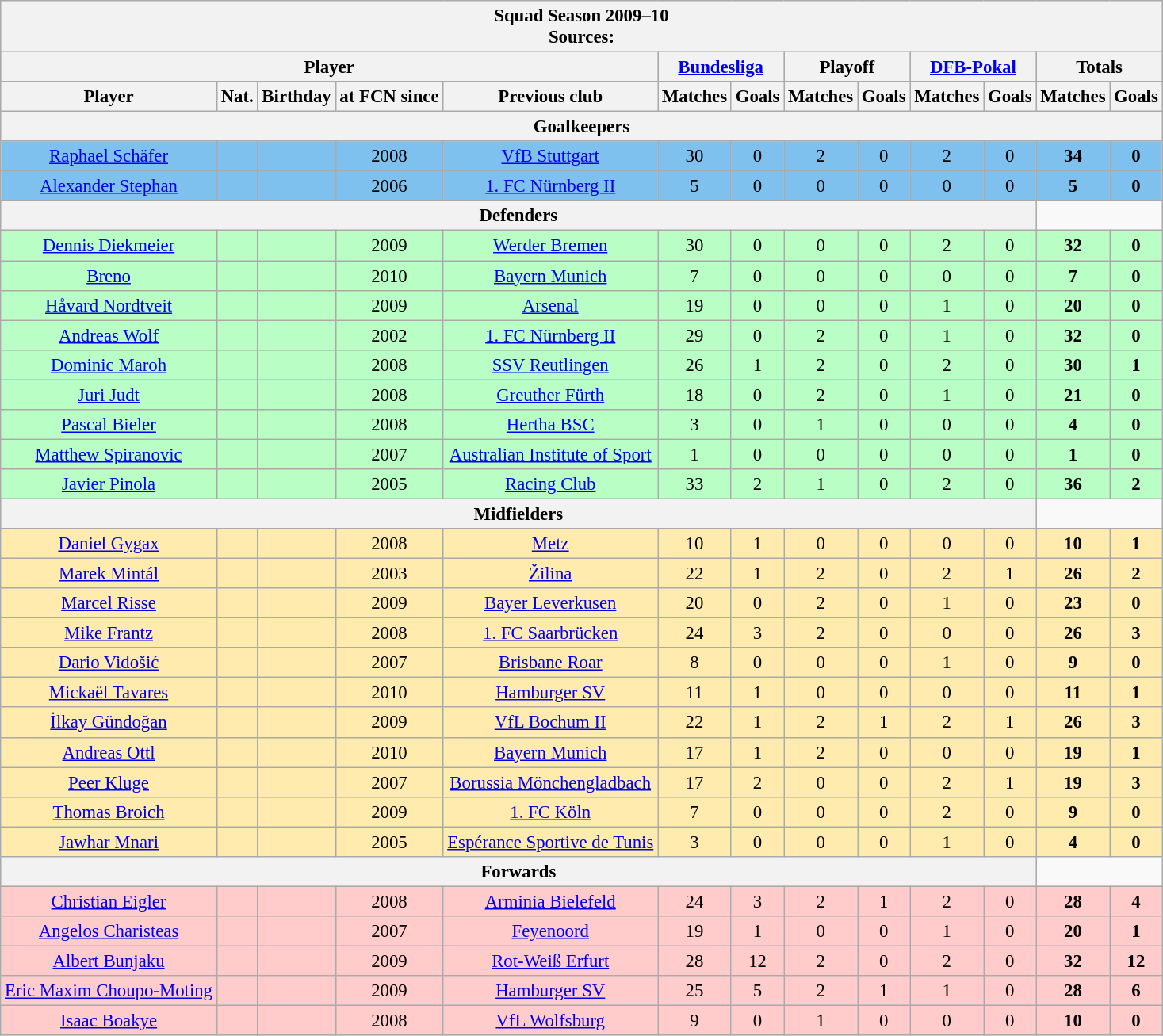<table class="wikitable" style="font-size:95%">
<tr style="text-align:center; background:#dcdcdc;">
<th colspan="13">Squad Season 2009–10<br>Sources:</th>
</tr>
<tr style="text-align:center; background:#9c9c9c;">
<th colspan="5">Player</th>
<th colspan="2"><a href='#'>Bundesliga</a></th>
<th colspan="2">Playoff</th>
<th colspan="2"><a href='#'>DFB-Pokal</a></th>
<th colspan="2">Totals</th>
</tr>
<tr style="text-align:center; background:#dcdcdc;">
<th>Player</th>
<th>Nat.</th>
<th>Birthday</th>
<th>at FCN since</th>
<th>Previous club</th>
<th>Matches</th>
<th>Goals</th>
<th>Matches</th>
<th>Goals</th>
<th>Matches</th>
<th>Goals</th>
<th>Matches</th>
<th>Goals</th>
</tr>
<tr style="text-align:center; background:#dcdcdc;">
<th colspan="13">Goalkeepers</th>
</tr>
<tr style="text-align:center; background:#7ec0ee;">
<td><a href='#'>Raphael Schäfer</a></td>
<td></td>
<td></td>
<td>2008</td>
<td><a href='#'>VfB Stuttgart</a></td>
<td>30</td>
<td>0</td>
<td>2</td>
<td>0</td>
<td>2</td>
<td>0</td>
<td><strong>34</strong></td>
<td><strong>0</strong></td>
</tr>
<tr style="text-align:center; background:#7ec0ee;">
<td><a href='#'>Alexander Stephan</a></td>
<td></td>
<td></td>
<td>2006</td>
<td><a href='#'>1. FC Nürnberg II</a></td>
<td>5</td>
<td>0</td>
<td>0</td>
<td>0</td>
<td>0</td>
<td>0</td>
<td><strong>5</strong></td>
<td><strong>0</strong></td>
</tr>
<tr style="text-align:center; background:#dcdcdc;">
<th colspan="11">Defenders</th>
</tr>
<tr style="text-align:center; background:#b9ffc5;">
<td><a href='#'>Dennis Diekmeier</a></td>
<td></td>
<td></td>
<td>2009</td>
<td><a href='#'>Werder Bremen</a></td>
<td>30</td>
<td>0</td>
<td>0</td>
<td>0</td>
<td>2</td>
<td>0</td>
<td><strong>32</strong></td>
<td><strong>0</strong></td>
</tr>
<tr style="text-align:center; background:#b9ffc5;">
<td><a href='#'>Breno</a></td>
<td></td>
<td></td>
<td>2010</td>
<td><a href='#'>Bayern Munich</a></td>
<td>7</td>
<td>0</td>
<td>0</td>
<td>0</td>
<td>0</td>
<td>0</td>
<td><strong>7</strong></td>
<td><strong>0</strong></td>
</tr>
<tr style="text-align:center; background:#b9ffc5;">
<td><a href='#'>Håvard Nordtveit</a></td>
<td></td>
<td></td>
<td>2009</td>
<td><a href='#'>Arsenal</a></td>
<td>19</td>
<td>0</td>
<td>0</td>
<td>0</td>
<td>1</td>
<td>0</td>
<td><strong>20</strong></td>
<td><strong>0</strong></td>
</tr>
<tr style="text-align:center; background:#b9ffc5;">
<td><a href='#'>Andreas Wolf</a></td>
<td></td>
<td></td>
<td>2002</td>
<td><a href='#'>1. FC Nürnberg II</a></td>
<td>29</td>
<td>0</td>
<td>2</td>
<td>0</td>
<td>1</td>
<td>0</td>
<td><strong>32</strong></td>
<td><strong>0</strong></td>
</tr>
<tr style="text-align:center; background:#b9ffc5;">
<td><a href='#'>Dominic Maroh</a></td>
<td></td>
<td></td>
<td>2008</td>
<td><a href='#'>SSV Reutlingen</a></td>
<td>26</td>
<td>1</td>
<td>2</td>
<td>0</td>
<td>2</td>
<td>0</td>
<td><strong>30</strong></td>
<td><strong>1</strong></td>
</tr>
<tr style="text-align:center; background:#b9ffc5;">
<td><a href='#'>Juri Judt</a></td>
<td></td>
<td></td>
<td>2008</td>
<td><a href='#'>Greuther Fürth</a></td>
<td>18</td>
<td>0</td>
<td>2</td>
<td>0</td>
<td>1</td>
<td>0</td>
<td><strong>21</strong></td>
<td><strong>0</strong></td>
</tr>
<tr style="text-align:center; background:#b9ffc5;">
<td><a href='#'>Pascal Bieler</a></td>
<td></td>
<td></td>
<td>2008</td>
<td><a href='#'>Hertha BSC</a></td>
<td>3</td>
<td>0</td>
<td>1</td>
<td>0</td>
<td>0</td>
<td>0</td>
<td><strong>4</strong></td>
<td><strong>0</strong></td>
</tr>
<tr style="text-align:center; background:#b9ffc5;">
<td><a href='#'>Matthew Spiranovic</a></td>
<td></td>
<td></td>
<td>2007</td>
<td><a href='#'>Australian Institute of Sport</a></td>
<td>1</td>
<td>0</td>
<td>0</td>
<td>0</td>
<td>0</td>
<td>0</td>
<td><strong>1</strong></td>
<td><strong>0</strong></td>
</tr>
<tr style="text-align:center; background:#b9ffc5;">
<td><a href='#'>Javier Pinola</a></td>
<td></td>
<td></td>
<td>2005</td>
<td><a href='#'>Racing Club</a></td>
<td>33</td>
<td>2</td>
<td>1</td>
<td>0</td>
<td>2</td>
<td>0</td>
<td><strong>36</strong></td>
<td><strong>2</strong></td>
</tr>
<tr style="text-align:center; background:#dcdcdc;">
<th colspan="11">Midfielders</th>
</tr>
<tr style="text-align:center; background:#ffebad;">
<td><a href='#'>Daniel Gygax</a></td>
<td></td>
<td></td>
<td>2008</td>
<td><a href='#'>Metz</a></td>
<td>10</td>
<td>1</td>
<td>0</td>
<td>0</td>
<td>0</td>
<td>0</td>
<td><strong>10</strong></td>
<td><strong>1</strong></td>
</tr>
<tr style="text-align:center; background:#ffebad;">
<td><a href='#'>Marek Mintál</a></td>
<td></td>
<td></td>
<td>2003</td>
<td><a href='#'>Žilina</a></td>
<td>22</td>
<td>1</td>
<td>2</td>
<td>0</td>
<td>2</td>
<td>1</td>
<td><strong>26</strong></td>
<td><strong>2</strong></td>
</tr>
<tr style="text-align:center; background:#ffebad;">
<td><a href='#'>Marcel Risse</a></td>
<td></td>
<td></td>
<td>2009</td>
<td><a href='#'>Bayer Leverkusen</a></td>
<td>20</td>
<td>0</td>
<td>2</td>
<td>0</td>
<td>1</td>
<td>0</td>
<td><strong>23</strong></td>
<td><strong>0</strong></td>
</tr>
<tr style="text-align:center; background:#ffebad;">
<td><a href='#'>Mike Frantz</a></td>
<td></td>
<td></td>
<td>2008</td>
<td><a href='#'>1. FC Saarbrücken</a></td>
<td>24</td>
<td>3</td>
<td>2</td>
<td>0</td>
<td>0</td>
<td>0</td>
<td><strong>26</strong></td>
<td><strong>3</strong></td>
</tr>
<tr style="text-align:center; background:#ffebad;">
<td><a href='#'>Dario Vidošić</a></td>
<td></td>
<td></td>
<td>2007</td>
<td><a href='#'>Brisbane Roar</a></td>
<td>8</td>
<td>0</td>
<td>0</td>
<td>0</td>
<td>1</td>
<td>0</td>
<td><strong>9</strong></td>
<td><strong>0</strong></td>
</tr>
<tr style="text-align:center; background:#ffebad;">
<td><a href='#'>Mickaël Tavares</a></td>
<td></td>
<td></td>
<td>2010</td>
<td><a href='#'>Hamburger SV</a></td>
<td>11</td>
<td>1</td>
<td>0</td>
<td>0</td>
<td>0</td>
<td>0</td>
<td><strong>11</strong></td>
<td><strong>1</strong></td>
</tr>
<tr style="text-align:center; background:#ffebad;">
<td><a href='#'>İlkay Gündoğan</a></td>
<td></td>
<td></td>
<td>2009</td>
<td><a href='#'>VfL Bochum II</a></td>
<td>22</td>
<td>1</td>
<td>2</td>
<td>1</td>
<td>2</td>
<td>1</td>
<td><strong>26</strong></td>
<td><strong>3</strong></td>
</tr>
<tr style="text-align:center; background:#ffebad;">
<td><a href='#'>Andreas Ottl</a></td>
<td></td>
<td></td>
<td>2010</td>
<td><a href='#'>Bayern Munich</a></td>
<td>17</td>
<td>1</td>
<td>2</td>
<td>0</td>
<td>0</td>
<td>0</td>
<td><strong>19</strong></td>
<td><strong>1</strong></td>
</tr>
<tr style="text-align:center; background:#ffebad;">
<td><a href='#'>Peer Kluge</a></td>
<td></td>
<td></td>
<td>2007</td>
<td><a href='#'>Borussia Mönchengladbach</a></td>
<td>17</td>
<td>2</td>
<td>0</td>
<td>0</td>
<td>2</td>
<td>1</td>
<td><strong>19</strong></td>
<td><strong>3</strong></td>
</tr>
<tr style="text-align:center; background:#ffebad;">
<td><a href='#'>Thomas Broich</a></td>
<td></td>
<td></td>
<td>2009</td>
<td><a href='#'>1. FC Köln</a></td>
<td>7</td>
<td>0</td>
<td>0</td>
<td>0</td>
<td>2</td>
<td>0</td>
<td><strong>9</strong></td>
<td><strong>0</strong></td>
</tr>
<tr style="text-align:center; background:#ffebad;">
<td><a href='#'>Jawhar Mnari</a></td>
<td></td>
<td></td>
<td>2005</td>
<td><a href='#'>Espérance Sportive de Tunis</a></td>
<td>3</td>
<td>0</td>
<td>0</td>
<td>0</td>
<td>1</td>
<td>0</td>
<td><strong>4</strong></td>
<td><strong>0</strong></td>
</tr>
<tr style="text-align:center; background:#dcdcdc;">
<th colspan="11">Forwards</th>
</tr>
<tr style="text-align:center; background:#ffcbcb;">
<td><a href='#'>Christian Eigler</a></td>
<td></td>
<td></td>
<td>2008</td>
<td><a href='#'>Arminia Bielefeld</a></td>
<td>24</td>
<td>3</td>
<td>2</td>
<td>1</td>
<td>2</td>
<td>0</td>
<td><strong>28</strong></td>
<td><strong>4</strong></td>
</tr>
<tr style="text-align:center; background:#ffcbcb;">
<td><a href='#'>Angelos Charisteas</a></td>
<td></td>
<td></td>
<td>2007</td>
<td><a href='#'>Feyenoord</a></td>
<td>19</td>
<td>1</td>
<td>0</td>
<td>0</td>
<td>1</td>
<td>0</td>
<td><strong>20</strong></td>
<td><strong>1</strong></td>
</tr>
<tr style="text-align:center; background:#ffcbcb;">
<td><a href='#'>Albert Bunjaku</a></td>
<td></td>
<td></td>
<td>2009</td>
<td><a href='#'>Rot-Weiß Erfurt</a></td>
<td>28</td>
<td>12</td>
<td>2</td>
<td>0</td>
<td>2</td>
<td>0</td>
<td><strong>32</strong></td>
<td><strong>12</strong></td>
</tr>
<tr style="text-align:center; background:#ffcbcb;">
<td><a href='#'>Eric Maxim Choupo-Moting</a></td>
<td></td>
<td></td>
<td>2009</td>
<td><a href='#'>Hamburger SV</a></td>
<td>25</td>
<td>5</td>
<td>2</td>
<td>1</td>
<td>1</td>
<td>0</td>
<td><strong>28</strong></td>
<td><strong>6</strong></td>
</tr>
<tr style="text-align:center; background:#ffcbcb;">
<td><a href='#'>Isaac Boakye</a></td>
<td></td>
<td></td>
<td>2008</td>
<td><a href='#'>VfL Wolfsburg</a></td>
<td>9</td>
<td>0</td>
<td>1</td>
<td>0</td>
<td>0</td>
<td>0</td>
<td><strong>10</strong></td>
<td><strong>0</strong></td>
</tr>
</table>
